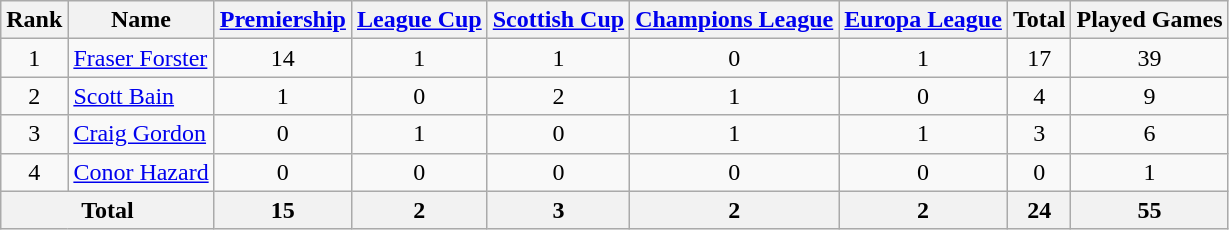<table class="wikitable sortable" style="text-align: center;">
<tr>
<th>Rank</th>
<th>Name</th>
<th><a href='#'>Premiership</a></th>
<th><a href='#'>League Cup</a></th>
<th><a href='#'>Scottish Cup</a></th>
<th><a href='#'>Champions League</a></th>
<th><a href='#'>Europa League</a></th>
<th>Total</th>
<th>Played Games</th>
</tr>
<tr>
<td align=center rowspan=1>1</td>
<td align=left> <a href='#'>Fraser Forster</a></td>
<td>14</td>
<td>1</td>
<td>1</td>
<td>0</td>
<td>1</td>
<td>17</td>
<td>39</td>
</tr>
<tr>
<td align=center rowspan=1>2</td>
<td align=left> <a href='#'>Scott Bain</a></td>
<td>1</td>
<td>0</td>
<td>2</td>
<td>1</td>
<td>0</td>
<td>4</td>
<td>9</td>
</tr>
<tr>
<td align=center rowspan=1>3</td>
<td align=left> <a href='#'>Craig Gordon</a></td>
<td>0</td>
<td>1</td>
<td>0</td>
<td>1</td>
<td>1</td>
<td>3</td>
<td>6</td>
</tr>
<tr>
<td align=center rowspan=1>4</td>
<td align=left> <a href='#'>Conor Hazard</a></td>
<td>0</td>
<td>0</td>
<td>0</td>
<td>0</td>
<td>0</td>
<td>0</td>
<td>1</td>
</tr>
<tr>
<th colspan=2>Total</th>
<th>15</th>
<th>2</th>
<th>3</th>
<th>2</th>
<th>2</th>
<th>24</th>
<th>55</th>
</tr>
</table>
